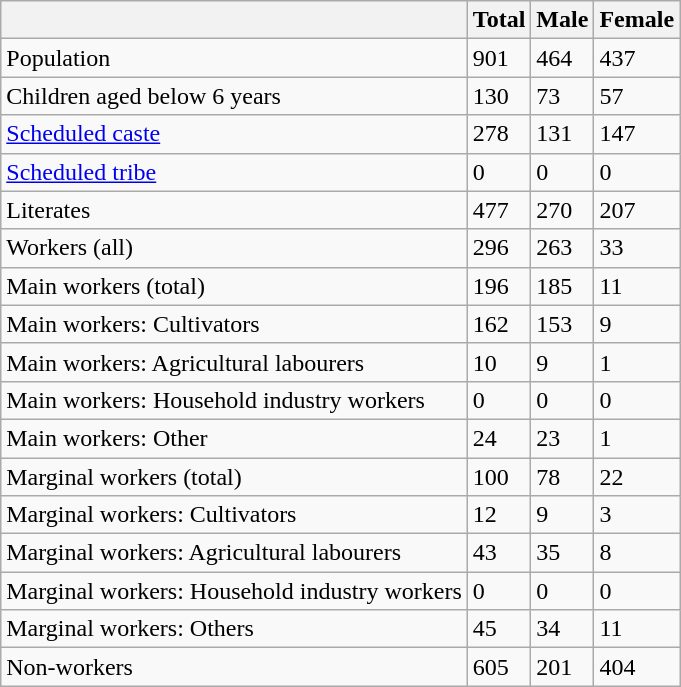<table class="wikitable sortable">
<tr>
<th></th>
<th>Total</th>
<th>Male</th>
<th>Female</th>
</tr>
<tr>
<td>Population</td>
<td>901</td>
<td>464</td>
<td>437</td>
</tr>
<tr>
<td>Children aged below 6 years</td>
<td>130</td>
<td>73</td>
<td>57</td>
</tr>
<tr>
<td><a href='#'>Scheduled caste</a></td>
<td>278</td>
<td>131</td>
<td>147</td>
</tr>
<tr>
<td><a href='#'>Scheduled tribe</a></td>
<td>0</td>
<td>0</td>
<td>0</td>
</tr>
<tr>
<td>Literates</td>
<td>477</td>
<td>270</td>
<td>207</td>
</tr>
<tr>
<td>Workers (all)</td>
<td>296</td>
<td>263</td>
<td>33</td>
</tr>
<tr>
<td>Main workers (total)</td>
<td>196</td>
<td>185</td>
<td>11</td>
</tr>
<tr>
<td>Main workers: Cultivators</td>
<td>162</td>
<td>153</td>
<td>9</td>
</tr>
<tr>
<td>Main workers: Agricultural labourers</td>
<td>10</td>
<td>9</td>
<td>1</td>
</tr>
<tr>
<td>Main workers: Household industry workers</td>
<td>0</td>
<td>0</td>
<td>0</td>
</tr>
<tr>
<td>Main workers: Other</td>
<td>24</td>
<td>23</td>
<td>1</td>
</tr>
<tr>
<td>Marginal workers (total)</td>
<td>100</td>
<td>78</td>
<td>22</td>
</tr>
<tr>
<td>Marginal workers: Cultivators</td>
<td>12</td>
<td>9</td>
<td>3</td>
</tr>
<tr>
<td>Marginal workers: Agricultural labourers</td>
<td>43</td>
<td>35</td>
<td>8</td>
</tr>
<tr>
<td>Marginal workers: Household industry workers</td>
<td>0</td>
<td>0</td>
<td>0</td>
</tr>
<tr>
<td>Marginal workers: Others</td>
<td>45</td>
<td>34</td>
<td>11</td>
</tr>
<tr>
<td>Non-workers</td>
<td>605</td>
<td>201</td>
<td>404</td>
</tr>
</table>
